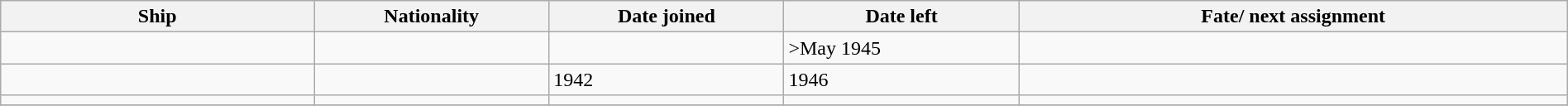<table class="wikitable" width="100%">
<tr>
<th width="20%">Ship</th>
<th width="15%">Nationality</th>
<th width="15%">Date joined</th>
<th width="15%">Date left</th>
<th width="35%">Fate/ next assignment</th>
</tr>
<tr>
<td></td>
<td></td>
<td><January 1945</td>
<td>>May 1945</td>
<td></td>
</tr>
<tr>
<td></td>
<td></td>
<td>1942</td>
<td>1946</td>
<td></td>
</tr>
<tr>
<td></td>
<td></td>
<td></td>
<td></td>
<td></td>
</tr>
<tr>
</tr>
</table>
